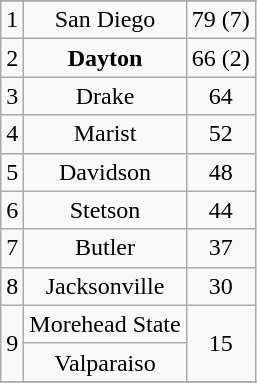<table class="wikitable">
<tr align="center">
</tr>
<tr align="center">
<td>1</td>
<td>San Diego</td>
<td>79 (7)</td>
</tr>
<tr align="center">
<td>2</td>
<td><strong>Dayton</strong></td>
<td>66 (2)</td>
</tr>
<tr align="center">
<td>3</td>
<td>Drake</td>
<td>64</td>
</tr>
<tr align="center">
<td>4</td>
<td>Marist</td>
<td>52</td>
</tr>
<tr align="center">
<td>5</td>
<td>Davidson</td>
<td>48</td>
</tr>
<tr align="center">
<td>6</td>
<td>Stetson</td>
<td>44</td>
</tr>
<tr align="center">
<td>7</td>
<td>Butler</td>
<td>37</td>
</tr>
<tr align="center">
<td>8</td>
<td>Jacksonville</td>
<td>30</td>
</tr>
<tr align="center">
<td rowspan=2>9</td>
<td>Morehead State</td>
<td rowspan=2>15</td>
</tr>
<tr align="center">
<td>Valparaiso</td>
</tr>
<tr>
</tr>
</table>
